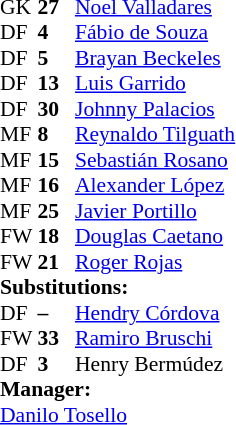<table style = "font-size: 90%" cellspacing = "0" cellpadding = "0">
<tr>
<td colspan = 4></td>
</tr>
<tr>
<th style="width:25px;"></th>
<th style="width:25px;"></th>
</tr>
<tr>
<td>GK</td>
<td><strong>27</strong></td>
<td> <a href='#'>Noel Valladares</a></td>
</tr>
<tr>
<td>DF</td>
<td><strong>4</strong></td>
<td> <a href='#'>Fábio de Souza</a></td>
</tr>
<tr>
<td>DF</td>
<td><strong>5</strong></td>
<td> <a href='#'>Brayan Beckeles</a></td>
</tr>
<tr>
<td>DF</td>
<td><strong>13</strong></td>
<td> <a href='#'>Luis Garrido</a></td>
</tr>
<tr>
<td>DF</td>
<td><strong>30</strong></td>
<td> <a href='#'>Johnny Palacios</a></td>
</tr>
<tr>
<td>MF</td>
<td><strong>8</strong></td>
<td> <a href='#'>Reynaldo Tilguath</a></td>
<td></td>
<td></td>
</tr>
<tr>
<td>MF</td>
<td><strong>15</strong></td>
<td> <a href='#'>Sebastián Rosano</a></td>
</tr>
<tr>
<td>MF</td>
<td><strong>16</strong></td>
<td> <a href='#'>Alexander López</a></td>
<td></td>
<td></td>
</tr>
<tr>
<td>MF</td>
<td><strong>25</strong></td>
<td> <a href='#'>Javier Portillo</a></td>
</tr>
<tr>
<td>FW</td>
<td><strong>18</strong></td>
<td> <a href='#'>Douglas Caetano</a></td>
</tr>
<tr>
<td>FW</td>
<td><strong>21</strong></td>
<td> <a href='#'>Roger Rojas</a></td>
<td></td>
<td></td>
</tr>
<tr>
<td colspan = 3><strong>Substitutions:</strong></td>
</tr>
<tr>
<td>DF</td>
<td><strong>–</strong></td>
<td> <a href='#'>Hendry Córdova</a></td>
<td></td>
<td></td>
</tr>
<tr>
<td>FW</td>
<td><strong>33</strong></td>
<td> <a href='#'>Ramiro Bruschi</a></td>
<td></td>
<td></td>
</tr>
<tr>
<td>DF</td>
<td><strong>3</strong></td>
<td> Henry Bermúdez</td>
<td></td>
<td></td>
</tr>
<tr>
<td colspan = 3><strong>Manager:</strong></td>
</tr>
<tr>
<td colspan = 3> <a href='#'>Danilo Tosello</a></td>
</tr>
</table>
